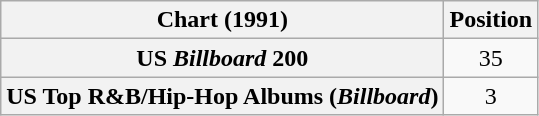<table class="wikitable sortable plainrowheaders" style="text-align:center">
<tr>
<th scope="col">Chart (1991)</th>
<th scope="col">Position</th>
</tr>
<tr>
<th scope="row">US <em>Billboard</em> 200</th>
<td>35</td>
</tr>
<tr>
<th scope="row">US Top R&B/Hip-Hop Albums (<em>Billboard</em>)</th>
<td>3</td>
</tr>
</table>
